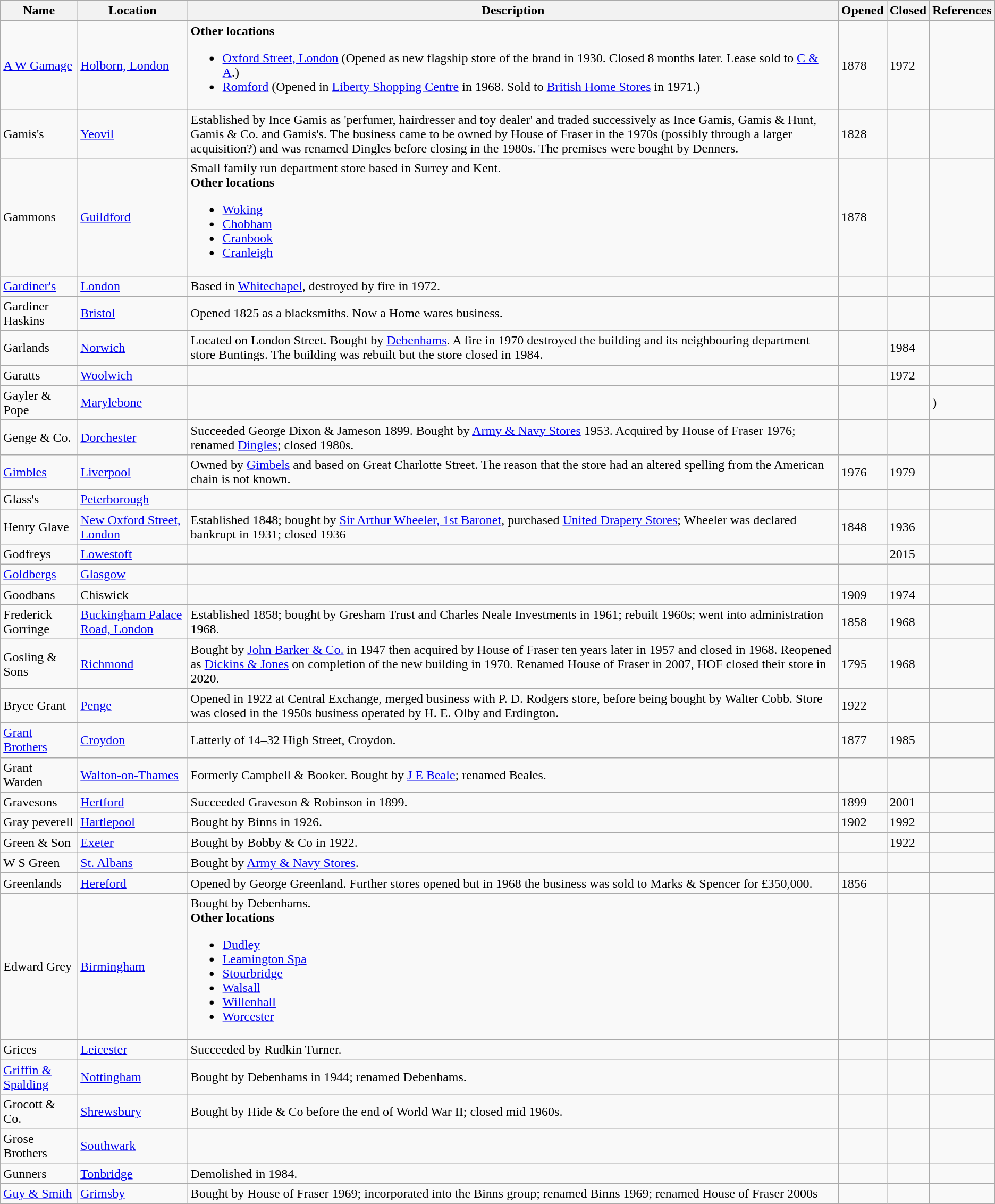<table class="wikitable">
<tr>
<th>Name</th>
<th>Location</th>
<th>Description</th>
<th>Opened</th>
<th>Closed</th>
<th>References</th>
</tr>
<tr>
<td><a href='#'>A W Gamage</a></td>
<td><a href='#'>Holborn, London</a></td>
<td><strong>Other locations</strong><br><ul><li><a href='#'>Oxford Street, London</a> (Opened as new flagship store of the brand in 1930. Closed 8 months later. Lease sold to <a href='#'>C & A</a>.)</li><li><a href='#'>Romford</a> (Opened in <a href='#'>Liberty Shopping Centre</a> in 1968. Sold to <a href='#'>British Home Stores</a> in 1971.)</li></ul></td>
<td>1878</td>
<td>1972</td>
<td></td>
</tr>
<tr>
<td>Gamis's</td>
<td><a href='#'>Yeovil</a></td>
<td>Established by Ince Gamis as 'perfumer, hairdresser and toy dealer' and traded successively as Ince Gamis, Gamis & Hunt, Gamis & Co. and Gamis's. The business came to be owned by House of Fraser in the 1970s (possibly through a larger acquisition?) and was renamed Dingles before closing in the 1980s. The premises were bought by Denners.</td>
<td>1828</td>
<td></td>
<td></td>
</tr>
<tr>
<td>Gammons</td>
<td><a href='#'>Guildford</a></td>
<td>Small family run department store based in Surrey and Kent.<br><strong>Other locations</strong><ul><li><a href='#'>Woking</a></li><li><a href='#'>Chobham</a></li><li><a href='#'>Cranbook</a></li><li><a href='#'>Cranleigh</a></li></ul></td>
<td>1878</td>
<td></td>
<td></td>
</tr>
<tr>
<td><a href='#'>Gardiner's</a></td>
<td><a href='#'>London</a></td>
<td>Based in <a href='#'>Whitechapel</a>, destroyed by fire in 1972.</td>
<td></td>
<td></td>
<td></td>
</tr>
<tr>
<td>Gardiner Haskins</td>
<td><a href='#'>Bristol</a></td>
<td>Opened 1825 as a blacksmiths. Now a Home wares business.</td>
<td></td>
<td></td>
<td></td>
</tr>
<tr>
<td>Garlands</td>
<td><a href='#'>Norwich</a></td>
<td>Located on London Street. Bought by <a href='#'>Debenhams</a>. A fire in 1970 destroyed the building and its neighbouring department store Buntings. The building was rebuilt but the store closed in 1984.</td>
<td></td>
<td>1984</td>
<td></td>
</tr>
<tr>
<td>Garatts</td>
<td><a href='#'>Woolwich</a></td>
<td></td>
<td></td>
<td>1972</td>
<td></td>
</tr>
<tr>
<td>Gayler & Pope</td>
<td><a href='#'>Marylebone</a></td>
<td></td>
<td></td>
<td></td>
<td>)</td>
</tr>
<tr>
<td>Genge & Co.</td>
<td><a href='#'>Dorchester</a></td>
<td>Succeeded George Dixon & Jameson 1899. Bought by <a href='#'>Army & Navy Stores</a> 1953. Acquired by House of Fraser 1976; renamed <a href='#'>Dingles</a>; closed 1980s.</td>
<td></td>
<td></td>
<td></td>
</tr>
<tr>
<td><a href='#'>Gimbles</a></td>
<td><a href='#'>Liverpool</a></td>
<td>Owned by <a href='#'>Gimbels</a> and based on Great Charlotte Street. The reason that the store had an altered spelling from the American chain is not known.</td>
<td>1976</td>
<td>1979</td>
<td></td>
</tr>
<tr>
<td>Glass's</td>
<td><a href='#'>Peterborough</a></td>
<td></td>
<td></td>
<td></td>
<td></td>
</tr>
<tr>
<td>Henry Glave</td>
<td><a href='#'>New Oxford Street, London</a></td>
<td>Established 1848; bought by <a href='#'>Sir Arthur Wheeler, 1st Baronet</a>, purchased <a href='#'>United Drapery Stores</a>; Wheeler was declared bankrupt in 1931; closed 1936</td>
<td>1848</td>
<td>1936</td>
<td></td>
</tr>
<tr>
<td>Godfreys</td>
<td><a href='#'>Lowestoft</a></td>
<td></td>
<td></td>
<td>2015</td>
<td></td>
</tr>
<tr>
<td><a href='#'>Goldbergs</a></td>
<td><a href='#'>Glasgow</a></td>
<td></td>
<td></td>
<td></td>
<td></td>
</tr>
<tr>
<td>Goodbans</td>
<td>Chiswick</td>
<td></td>
<td>1909</td>
<td>1974</td>
<td></td>
</tr>
<tr>
<td>Frederick Gorringe</td>
<td><a href='#'>Buckingham Palace Road, London</a></td>
<td>Established 1858; bought by Gresham Trust and Charles Neale Investments in 1961; rebuilt 1960s; went into administration 1968.</td>
<td>1858</td>
<td>1968</td>
<td></td>
</tr>
<tr>
<td>Gosling & Sons</td>
<td><a href='#'>Richmond</a></td>
<td>Bought by <a href='#'>John Barker & Co.</a> in 1947 then acquired by House of Fraser ten years later in 1957 and closed in 1968. Reopened as <a href='#'>Dickins & Jones</a> on completion of the new building in 1970. Renamed House of Fraser in 2007, HOF closed their store in 2020.</td>
<td>1795</td>
<td>1968</td>
<td></td>
</tr>
<tr>
<td>Bryce Grant</td>
<td><a href='#'>Penge</a></td>
<td>Opened in 1922 at Central Exchange, merged business with P. D. Rodgers store, before being bought by Walter Cobb. Store was closed in the 1950s business operated by H. E. Olby and Erdington.</td>
<td>1922</td>
<td></td>
<td></td>
</tr>
<tr>
<td><a href='#'>Grant Brothers</a></td>
<td><a href='#'>Croydon</a></td>
<td>Latterly of 14–32 High Street, Croydon.</td>
<td>1877</td>
<td>1985</td>
<td></td>
</tr>
<tr>
<td>Grant Warden</td>
<td><a href='#'>Walton-on-Thames</a></td>
<td>Formerly Campbell & Booker. Bought by <a href='#'>J E Beale</a>; renamed Beales.</td>
<td></td>
<td></td>
<td></td>
</tr>
<tr>
<td>Gravesons</td>
<td><a href='#'>Hertford</a></td>
<td>Succeeded Graveson & Robinson in 1899.</td>
<td>1899</td>
<td>2001</td>
<td></td>
</tr>
<tr>
<td>Gray peverell</td>
<td><a href='#'>Hartlepool</a></td>
<td>Bought by Binns in 1926.</td>
<td>1902</td>
<td>1992</td>
<td></td>
</tr>
<tr>
<td>Green & Son</td>
<td><a href='#'>Exeter</a></td>
<td>Bought by Bobby & Co in 1922.</td>
<td></td>
<td>1922</td>
<td></td>
</tr>
<tr>
<td>W S Green</td>
<td><a href='#'>St. Albans</a></td>
<td>Bought by <a href='#'>Army & Navy Stores</a>.</td>
<td></td>
<td></td>
<td></td>
</tr>
<tr>
<td>Greenlands</td>
<td><a href='#'>Hereford</a></td>
<td>Opened by George Greenland. Further stores opened but in 1968 the business was sold to Marks & Spencer for £350,000.</td>
<td>1856</td>
<td></td>
<td></td>
</tr>
<tr>
<td>Edward Grey</td>
<td><a href='#'>Birmingham</a></td>
<td>Bought by Debenhams.<br><strong>Other locations</strong><ul><li><a href='#'>Dudley</a></li><li><a href='#'>Leamington Spa</a></li><li><a href='#'>Stourbridge</a></li><li><a href='#'>Walsall</a></li><li><a href='#'>Willenhall</a></li><li><a href='#'>Worcester</a></li></ul></td>
<td></td>
<td></td>
<td></td>
</tr>
<tr>
<td>Grices</td>
<td><a href='#'>Leicester</a></td>
<td>Succeeded by Rudkin Turner.</td>
<td></td>
<td></td>
<td></td>
</tr>
<tr>
<td><a href='#'>Griffin & Spalding</a></td>
<td><a href='#'>Nottingham</a></td>
<td>Bought by Debenhams in 1944; renamed Debenhams.</td>
<td></td>
<td></td>
<td></td>
</tr>
<tr>
<td>Grocott & Co.</td>
<td><a href='#'>Shrewsbury</a></td>
<td>Bought by Hide & Co before the end of World War II; closed mid 1960s.</td>
<td></td>
<td></td>
<td></td>
</tr>
<tr>
<td>Grose Brothers</td>
<td><a href='#'>Southwark</a></td>
<td></td>
<td></td>
<td></td>
<td></td>
</tr>
<tr>
<td>Gunners</td>
<td><a href='#'>Tonbridge</a></td>
<td>Demolished in 1984.</td>
<td></td>
<td></td>
<td></td>
</tr>
<tr>
<td><a href='#'>Guy & Smith</a></td>
<td><a href='#'>Grimsby</a></td>
<td>Bought by House of Fraser 1969; incorporated into the Binns group; renamed Binns 1969; renamed House of Fraser 2000s</td>
<td></td>
<td></td>
<td></td>
</tr>
</table>
